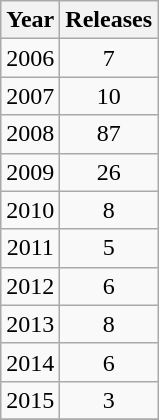<table class="wikitable" style="text-align: center;">
<tr>
<th>Year</th>
<th>Releases</th>
</tr>
<tr>
<td>2006</td>
<td>7</td>
</tr>
<tr>
<td>2007</td>
<td>10</td>
</tr>
<tr>
<td>2008</td>
<td>87</td>
</tr>
<tr>
<td>2009</td>
<td>26</td>
</tr>
<tr>
<td>2010</td>
<td>8</td>
</tr>
<tr>
<td>2011</td>
<td>5</td>
</tr>
<tr>
<td>2012</td>
<td>6</td>
</tr>
<tr>
<td>2013</td>
<td>8</td>
</tr>
<tr>
<td>2014</td>
<td>6</td>
</tr>
<tr>
<td>2015</td>
<td>3</td>
</tr>
<tr>
</tr>
</table>
